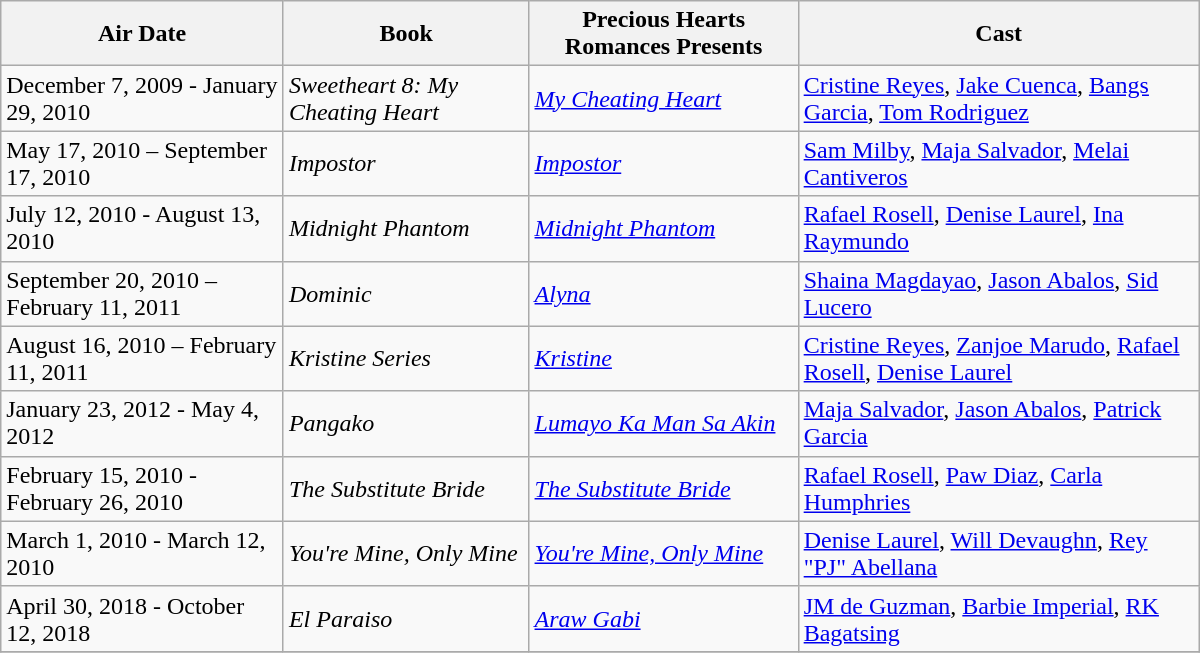<table class="wikitable sortable" style="width: 800px;">
<tr>
<th>Air Date</th>
<th>Book</th>
<th>Precious Hearts Romances Presents</th>
<th>Cast</th>
</tr>
<tr>
<td>December 7, 2009 - January 29, 2010</td>
<td><em>Sweetheart 8: My Cheating Heart</em></td>
<td><em><a href='#'>My Cheating Heart</a></em></td>
<td><a href='#'>Cristine Reyes</a>, <a href='#'>Jake Cuenca</a>, <a href='#'>Bangs Garcia</a>, <a href='#'>Tom Rodriguez</a></td>
</tr>
<tr>
<td>May 17, 2010 – September 17, 2010</td>
<td><em>Impostor</em></td>
<td><em><a href='#'>Impostor</a></em></td>
<td><a href='#'>Sam Milby</a>, <a href='#'>Maja Salvador</a>, <a href='#'>Melai Cantiveros</a></td>
</tr>
<tr>
<td>July 12, 2010 - August 13, 2010</td>
<td><em>Midnight Phantom</em></td>
<td><em><a href='#'> Midnight Phantom</a></em></td>
<td><a href='#'>Rafael Rosell</a>, <a href='#'>Denise Laurel</a>, <a href='#'>Ina Raymundo</a></td>
</tr>
<tr>
<td>September 20, 2010 – February 11, 2011</td>
<td><em>Dominic</em></td>
<td><em><a href='#'>Alyna</a></em></td>
<td><a href='#'>Shaina Magdayao</a>, <a href='#'>Jason Abalos</a>, <a href='#'>Sid Lucero</a></td>
</tr>
<tr>
<td>August 16, 2010 – February 11, 2011</td>
<td><em>Kristine Series</em></td>
<td><em><a href='#'>Kristine</a></em></td>
<td><a href='#'>Cristine Reyes</a>, <a href='#'>Zanjoe Marudo</a>, <a href='#'>Rafael Rosell</a>, <a href='#'>Denise Laurel</a></td>
</tr>
<tr>
<td>January 23, 2012 - May 4, 2012</td>
<td><em>Pangako</em></td>
<td><em><a href='#'>Lumayo Ka Man Sa Akin</a></em></td>
<td><a href='#'>Maja Salvador</a>, <a href='#'>Jason Abalos</a>, <a href='#'>Patrick Garcia</a></td>
</tr>
<tr>
<td>February 15, 2010 - February 26, 2010</td>
<td><em>The Substitute Bride</em></td>
<td><em><a href='#'>The Substitute Bride</a></em></td>
<td><a href='#'>Rafael Rosell</a>, <a href='#'>Paw Diaz</a>, <a href='#'>Carla Humphries</a></td>
</tr>
<tr>
<td>March 1, 2010 - March 12, 2010</td>
<td><em>You're Mine, Only Mine</em></td>
<td><em><a href='#'>You're Mine, Only Mine</a></em></td>
<td><a href='#'>Denise Laurel</a>, <a href='#'>Will Devaughn</a>, <a href='#'>Rey "PJ" Abellana</a></td>
</tr>
<tr>
<td>April 30, 2018 - October 12, 2018</td>
<td><em>El Paraiso</em></td>
<td><em><a href='#'>Araw Gabi</a></em></td>
<td><a href='#'>JM de Guzman</a>, <a href='#'>Barbie Imperial</a>, <a href='#'>RK Bagatsing</a></td>
</tr>
<tr>
</tr>
</table>
